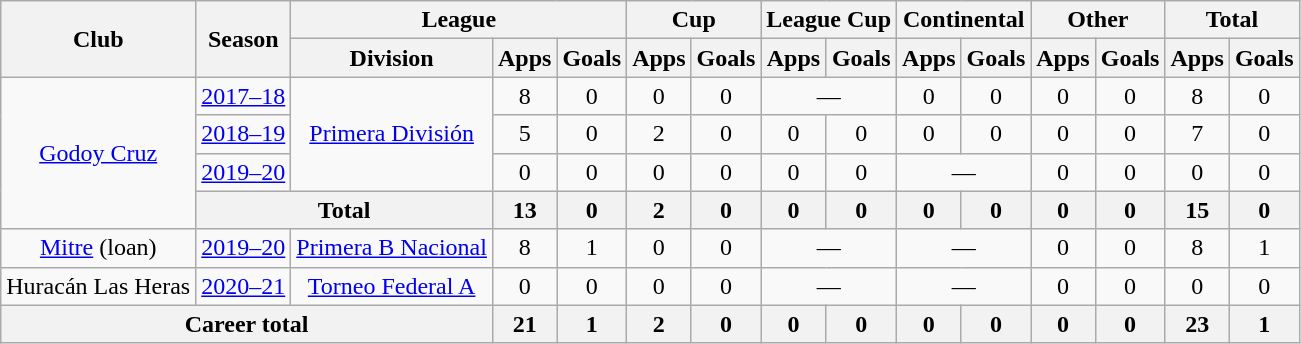<table class="wikitable" style="text-align:center">
<tr>
<th rowspan="2">Club</th>
<th rowspan="2">Season</th>
<th colspan="3">League</th>
<th colspan="2">Cup</th>
<th colspan="2">League Cup</th>
<th colspan="2">Continental</th>
<th colspan="2">Other</th>
<th colspan="2">Total</th>
</tr>
<tr>
<th>Division</th>
<th>Apps</th>
<th>Goals</th>
<th>Apps</th>
<th>Goals</th>
<th>Apps</th>
<th>Goals</th>
<th>Apps</th>
<th>Goals</th>
<th>Apps</th>
<th>Goals</th>
<th>Apps</th>
<th>Goals</th>
</tr>
<tr>
<td rowspan="4"><a href='#'>Godoy Cruz</a></td>
<td><a href='#'>2017–18</a></td>
<td rowspan="3"><a href='#'>Primera División</a></td>
<td>8</td>
<td>0</td>
<td>0</td>
<td>0</td>
<td colspan="2">—</td>
<td>0</td>
<td>0</td>
<td>0</td>
<td>0</td>
<td>8</td>
<td>0</td>
</tr>
<tr>
<td><a href='#'>2018–19</a></td>
<td>5</td>
<td>0</td>
<td>2</td>
<td>0</td>
<td>0</td>
<td>0</td>
<td>0</td>
<td>0</td>
<td>0</td>
<td>0</td>
<td>7</td>
<td>0</td>
</tr>
<tr>
<td><a href='#'>2019–20</a></td>
<td>0</td>
<td>0</td>
<td>0</td>
<td>0</td>
<td>0</td>
<td>0</td>
<td colspan="2">—</td>
<td>0</td>
<td>0</td>
<td>0</td>
<td>0</td>
</tr>
<tr>
<th colspan="2">Total</th>
<th>13</th>
<th>0</th>
<th>2</th>
<th>0</th>
<th>0</th>
<th>0</th>
<th>0</th>
<th>0</th>
<th>0</th>
<th>0</th>
<th>15</th>
<th>0</th>
</tr>
<tr>
<td rowspan="1"><a href='#'>Mitre</a> (loan)</td>
<td><a href='#'>2019–20</a></td>
<td rowspan="1"><a href='#'>Primera B Nacional</a></td>
<td>8</td>
<td>1</td>
<td>0</td>
<td>0</td>
<td colspan="2">—</td>
<td colspan="2">—</td>
<td>0</td>
<td>0</td>
<td>8</td>
<td>1</td>
</tr>
<tr>
<td rowspan="1">Huracán Las Heras</td>
<td><a href='#'>2020–21</a></td>
<td rowspan="1"><a href='#'>Torneo Federal A</a></td>
<td>0</td>
<td>0</td>
<td>0</td>
<td>0</td>
<td colspan="2">—</td>
<td colspan="2">—</td>
<td>0</td>
<td>0</td>
<td>0</td>
<td>0</td>
</tr>
<tr>
<th colspan="3">Career total</th>
<th>21</th>
<th>1</th>
<th>2</th>
<th>0</th>
<th>0</th>
<th>0</th>
<th>0</th>
<th>0</th>
<th>0</th>
<th>0</th>
<th>23</th>
<th>1</th>
</tr>
</table>
